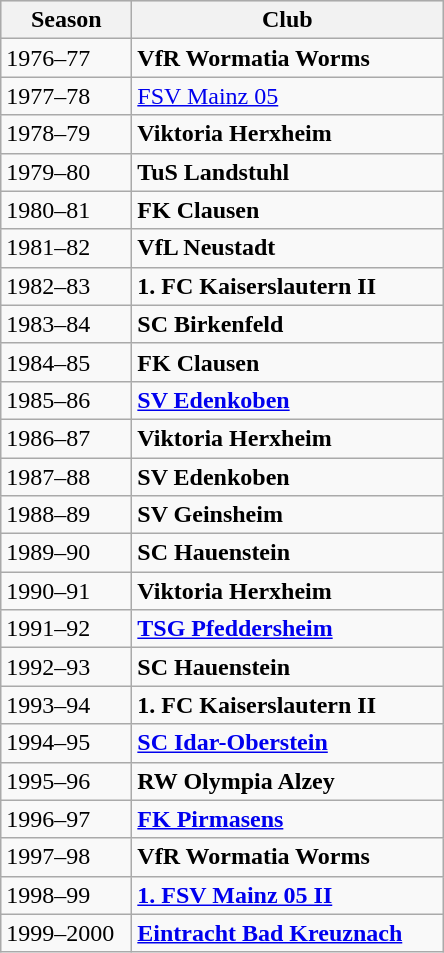<table class="wikitable">
<tr align="center" bgcolor="#dfdfdf">
<th width="80">Season</th>
<th width="200">Club</th>
</tr>
<tr>
<td>1976–77</td>
<td><strong>VfR Wormatia Worms</strong></td>
</tr>
<tr>
<td>1977–78</td>
<td><a href='#'>FSV Mainz 05</a></td>
</tr>
<tr>
<td>1978–79</td>
<td><strong>Viktoria Herxheim</strong></td>
</tr>
<tr>
<td>1979–80</td>
<td><strong>TuS Landstuhl</strong></td>
</tr>
<tr>
<td>1980–81</td>
<td><strong>FK Clausen</strong></td>
</tr>
<tr>
<td>1981–82</td>
<td><strong>VfL Neustadt</strong></td>
</tr>
<tr>
<td>1982–83</td>
<td><strong>1. FC Kaiserslautern II</strong></td>
</tr>
<tr>
<td>1983–84</td>
<td><strong>SC Birkenfeld</strong></td>
</tr>
<tr>
<td>1984–85</td>
<td><strong>FK Clausen</strong></td>
</tr>
<tr>
<td>1985–86</td>
<td><strong><a href='#'>SV Edenkoben</a></strong></td>
</tr>
<tr>
<td>1986–87</td>
<td><strong>Viktoria Herxheim</strong></td>
</tr>
<tr>
<td>1987–88</td>
<td><strong>SV Edenkoben</strong></td>
</tr>
<tr>
<td>1988–89</td>
<td><strong>SV Geinsheim</strong></td>
</tr>
<tr>
<td>1989–90</td>
<td><strong>SC Hauenstein</strong></td>
</tr>
<tr>
<td>1990–91</td>
<td><strong>Viktoria Herxheim</strong></td>
</tr>
<tr>
<td>1991–92</td>
<td><strong><a href='#'>TSG Pfeddersheim</a></strong></td>
</tr>
<tr>
<td>1992–93</td>
<td><strong>SC Hauenstein</strong></td>
</tr>
<tr>
<td>1993–94</td>
<td><strong>1. FC Kaiserslautern II</strong></td>
</tr>
<tr>
<td>1994–95</td>
<td><strong><a href='#'>SC Idar-Oberstein</a></strong></td>
</tr>
<tr>
<td>1995–96</td>
<td><strong>RW Olympia Alzey</strong></td>
</tr>
<tr>
<td>1996–97</td>
<td><strong><a href='#'>FK Pirmasens</a></strong></td>
</tr>
<tr>
<td>1997–98</td>
<td><strong>VfR Wormatia Worms</strong></td>
</tr>
<tr>
<td>1998–99</td>
<td><strong><a href='#'>1. FSV Mainz 05 II</a></strong></td>
</tr>
<tr>
<td>1999–2000</td>
<td><strong><a href='#'>Eintracht Bad Kreuznach</a></strong></td>
</tr>
</table>
